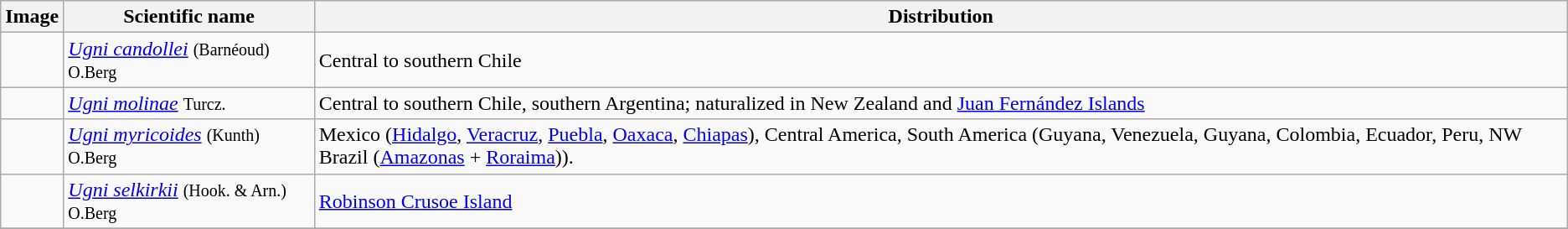<table class="wikitable">
<tr>
<th>Image</th>
<th>Scientific name</th>
<th>Distribution</th>
</tr>
<tr>
<td></td>
<td><em><a href='#'>Ugni candollei</a></em> <small>(Barnéoud) O.Berg</small></td>
<td>Central to southern Chile</td>
</tr>
<tr>
<td></td>
<td><em><a href='#'>Ugni molinae</a></em> <small>Turcz.</small></td>
<td>Central to southern Chile, southern Argentina; naturalized in New Zealand and <a href='#'>Juan Fernández Islands</a></td>
</tr>
<tr>
<td></td>
<td><em><a href='#'>Ugni myricoides</a></em> <small>(Kunth) O.Berg</small></td>
<td>Mexico (<a href='#'>Hidalgo</a>, <a href='#'>Veracruz</a>, <a href='#'>Puebla</a>, <a href='#'>Oaxaca</a>, <a href='#'>Chiapas</a>), Central America, South America (Guyana, Venezuela, Guyana, Colombia, Ecuador, Peru, NW Brazil (<a href='#'>Amazonas</a> + <a href='#'>Roraima</a>)).</td>
</tr>
<tr>
<td></td>
<td><em><a href='#'>Ugni selkirkii</a></em> <small>(Hook. & Arn.) O.Berg</small></td>
<td><a href='#'>Robinson Crusoe Island</a></td>
</tr>
<tr>
</tr>
</table>
